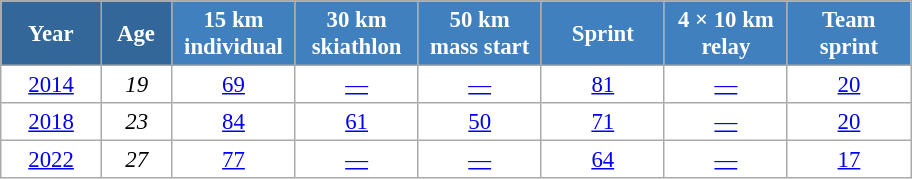<table class="wikitable" style="font-size:95%; text-align:center; border:grey solid 1px; border-collapse:collapse; background:#ffffff;">
<tr>
<th style="background-color:#369; color:white; width:60px;"> Year </th>
<th style="background-color:#369; color:white; width:40px;"> Age </th>
<th style="background-color:#4180be; color:white; width:75px;"> 15 km <br> individual </th>
<th style="background-color:#4180be; color:white; width:75px;"> 30 km <br> skiathlon </th>
<th style="background-color:#4180be; color:white; width:75px;"> 50 km <br> mass start </th>
<th style="background-color:#4180be; color:white; width:75px;"> Sprint </th>
<th style="background-color:#4180be; color:white; width:75px;"> 4 × 10 km <br> relay </th>
<th style="background-color:#4180be; color:white; width:75px;"> Team <br> sprint </th>
</tr>
<tr>
<td><a href='#'>2014</a></td>
<td><em>19</em></td>
<td><a href='#'>69</a></td>
<td><a href='#'>—</a></td>
<td><a href='#'>—</a></td>
<td><a href='#'>81</a></td>
<td><a href='#'>—</a></td>
<td><a href='#'>20</a></td>
</tr>
<tr>
<td><a href='#'>2018</a></td>
<td><em>23</em></td>
<td><a href='#'>84</a></td>
<td><a href='#'>61</a></td>
<td><a href='#'>50</a></td>
<td><a href='#'>71</a></td>
<td><a href='#'>—</a></td>
<td><a href='#'>20</a></td>
</tr>
<tr>
<td><a href='#'>2022</a></td>
<td><em>27</em></td>
<td><a href='#'>77</a></td>
<td><a href='#'>—</a></td>
<td><a href='#'>—</a></td>
<td><a href='#'>64</a></td>
<td><a href='#'>—</a></td>
<td><a href='#'>17</a></td>
</tr>
</table>
